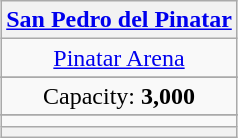<table class="wikitable" style="margin:1em auto; text-align:center;">
<tr>
<th><a href='#'>San Pedro del Pinatar</a></th>
</tr>
<tr>
<td><a href='#'>Pinatar Arena</a></td>
</tr>
<tr>
</tr>
<tr>
<td>Capacity: <strong>3,000</strong></td>
</tr>
<tr>
</tr>
<tr>
<td></td>
</tr>
<tr>
<th><div></div></th>
</tr>
</table>
